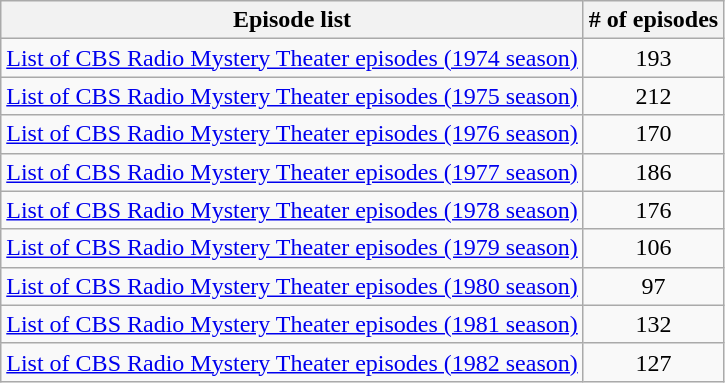<table class="wikitable" style="text-align: center;">
<tr>
<th>Episode list</th>
<th># of episodes</th>
</tr>
<tr>
<td><a href='#'>List of CBS Radio Mystery Theater episodes (1974 season)</a></td>
<td>193</td>
</tr>
<tr>
<td><a href='#'>List of CBS Radio Mystery Theater episodes (1975 season)</a></td>
<td>212</td>
</tr>
<tr>
<td><a href='#'>List of CBS Radio Mystery Theater episodes (1976 season)</a></td>
<td>170</td>
</tr>
<tr>
<td><a href='#'>List of CBS Radio Mystery Theater episodes (1977 season)</a></td>
<td>186</td>
</tr>
<tr>
<td><a href='#'>List of CBS Radio Mystery Theater episodes (1978 season)</a></td>
<td>176</td>
</tr>
<tr>
<td><a href='#'>List of CBS Radio Mystery Theater episodes (1979 season)</a></td>
<td>106</td>
</tr>
<tr>
<td><a href='#'>List of CBS Radio Mystery Theater episodes (1980 season)</a></td>
<td>97</td>
</tr>
<tr>
<td><a href='#'>List of CBS Radio Mystery Theater episodes (1981 season)</a></td>
<td>132</td>
</tr>
<tr>
<td><a href='#'>List of CBS Radio Mystery Theater episodes (1982 season)</a></td>
<td>127</td>
</tr>
</table>
